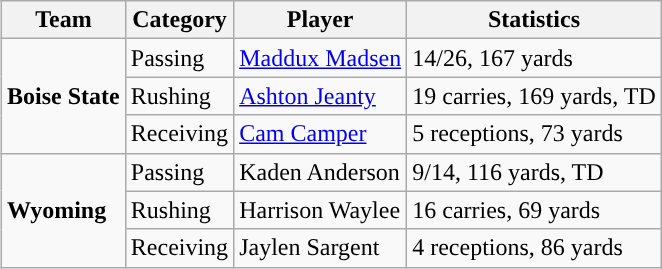<table class="wikitable" style="float: right;">
<tr>
<th>Team</th>
<th>Category</th>
<th>Player</th>
<th>Statistics</th>
</tr>
<tr>
<td rowspan=3><strong>Boise State</strong></td>
<td>Passing</td>
<td><a href='#'>Maddux Madsen</a></td>
<td>14/26, 167 yards</td>
</tr>
<tr>
<td>Rushing</td>
<td><a href='#'>Ashton Jeanty</a></td>
<td>19 carries, 169 yards, TD</td>
</tr>
<tr>
<td>Receiving</td>
<td><a href='#'>Cam Camper</a></td>
<td>5 receptions, 73 yards</td>
</tr>
<tr>
<td rowspan=3><strong>Wyoming</strong></td>
<td>Passing</td>
<td>Kaden Anderson</td>
<td>9/14, 116 yards, TD</td>
</tr>
<tr>
<td>Rushing</td>
<td>Harrison Waylee</td>
<td>16 carries, 69 yards</td>
</tr>
<tr>
<td>Receiving</td>
<td>Jaylen Sargent</td>
<td>4 receptions, 86 yards</td>
</tr>
</table>
